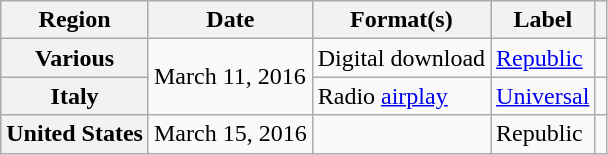<table class="wikitable plainrowheaders">
<tr>
<th scope="col">Region</th>
<th scope="col">Date</th>
<th scope="col">Format(s)</th>
<th scope="col">Label</th>
<th scope="col"></th>
</tr>
<tr>
<th scope="row">Various</th>
<td rowspan="2">March 11, 2016</td>
<td>Digital download</td>
<td><a href='#'>Republic</a></td>
<td align="center"></td>
</tr>
<tr>
<th scope="row">Italy</th>
<td>Radio <a href='#'>airplay</a></td>
<td><a href='#'>Universal</a></td>
<td align="center"></td>
</tr>
<tr>
<th scope="row">United States</th>
<td rowspan="2">March 15, 2016</td>
<td></td>
<td rowspan="2">Republic</td>
<td align="center"></td>
</tr>
</table>
